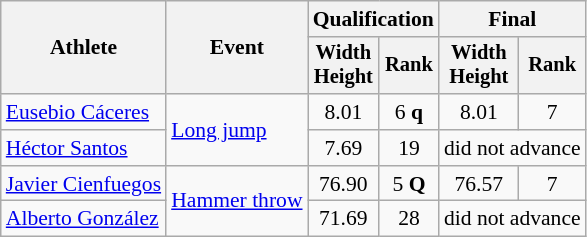<table class=wikitable style="font-size:90%">
<tr>
<th rowspan="2">Athlete</th>
<th rowspan="2">Event</th>
<th colspan="2">Qualification</th>
<th colspan="2">Final</th>
</tr>
<tr style="font-size:95%">
<th>Width<br>Height</th>
<th>Rank</th>
<th>Width<br>Height</th>
<th>Rank</th>
</tr>
<tr style=text-align:center>
<td style=text-align:left><a href='#'>Eusebio Cáceres</a></td>
<td style=text-align:left rowspan=2><a href='#'>Long jump</a></td>
<td>8.01</td>
<td>6 <strong>q</strong></td>
<td>8.01</td>
<td>7</td>
</tr>
<tr style=text-align:center>
<td style=text-align:left><a href='#'>Héctor Santos</a></td>
<td>7.69</td>
<td>19</td>
<td colspan=2>did not advance</td>
</tr>
<tr style=text-align:center>
<td style=text-align:left><a href='#'>Javier Cienfuegos</a></td>
<td style=text-align:left rowspan=2><a href='#'>Hammer throw</a></td>
<td>76.90</td>
<td>5 <strong>Q</strong></td>
<td>76.57</td>
<td>7</td>
</tr>
<tr style=text-align:center>
<td style=text-align:left><a href='#'>Alberto González</a></td>
<td>71.69</td>
<td>28</td>
<td colspan=2>did not advance</td>
</tr>
</table>
